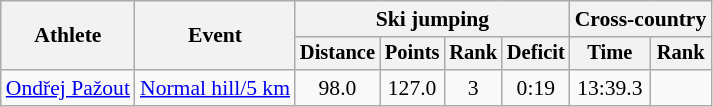<table class="wikitable" style="font-size:90%">
<tr>
<th rowspan=2>Athlete</th>
<th rowspan=2>Event</th>
<th colspan="4">Ski jumping</th>
<th colspan=2>Cross-country</th>
</tr>
<tr style="font-size:95%">
<th>Distance</th>
<th>Points</th>
<th>Rank</th>
<th>Deficit</th>
<th>Time</th>
<th>Rank</th>
</tr>
<tr align=center>
<td align=left><a href='#'>Ondřej Pažout</a></td>
<td align=left><a href='#'>Normal hill/5 km</a></td>
<td>98.0</td>
<td>127.0</td>
<td>3</td>
<td>0:19</td>
<td>13:39.3</td>
<td></td>
</tr>
</table>
